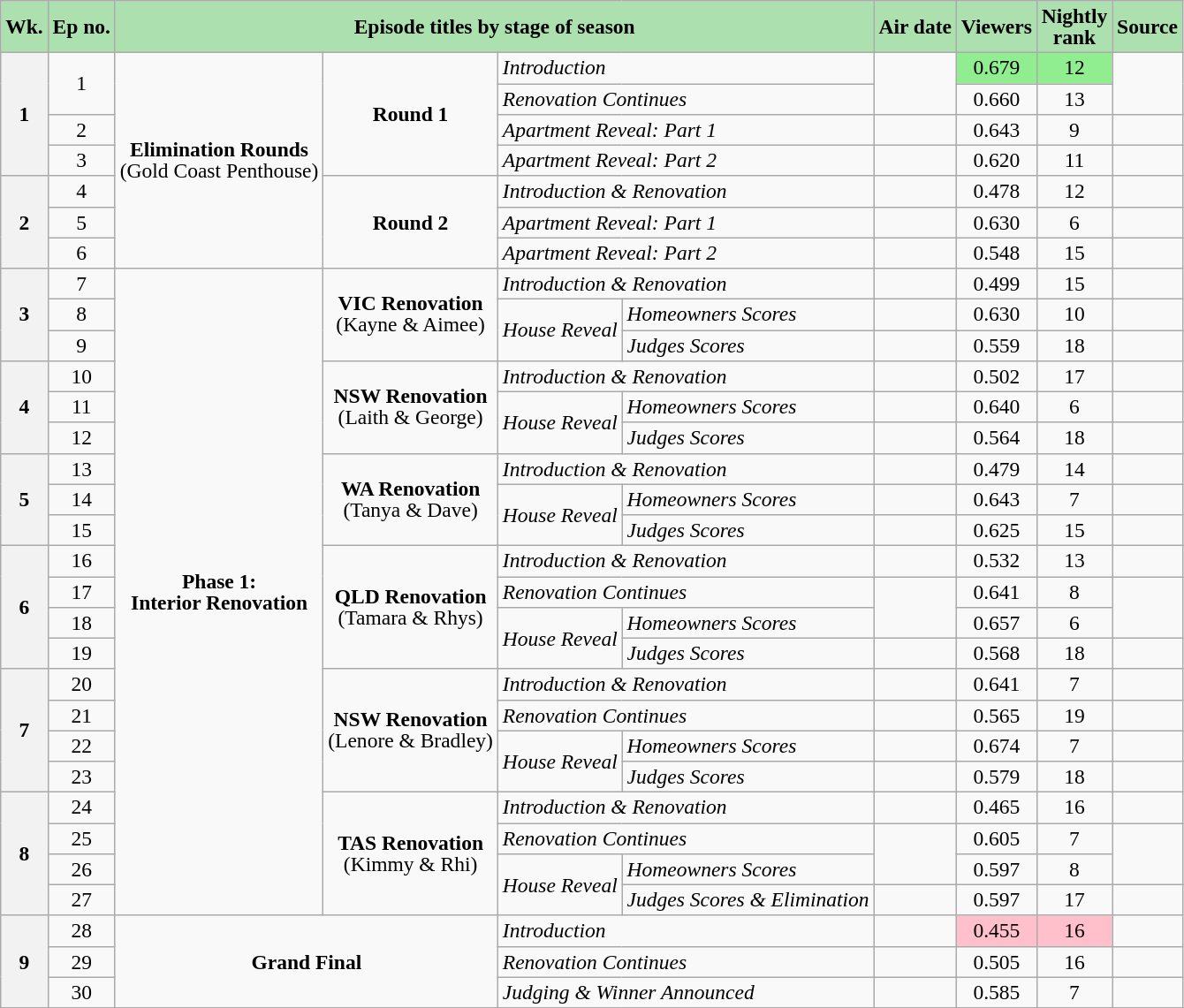<table class="wikitable" style="text-align:center; font-size:98%; line-height:16px;">
<tr>
<th scope="col" style="background:#ACE1AF; color:black;">Wk.</th>
<th scope="col" style="background:#ACE1AF; color:black;">Ep no.</th>
<th scope="col" style="background:#ACE1AF; color:black;"  colspan="4">Episode titles by stage of season</th>
<th scope="col" style="background:#ACE1AF; color:black;">Air date</th>
<th scope="col" style="background:#ACE1AF; color:black;">Viewers<br><small></small></th>
<th scope="col" style="background:#ACE1AF; color:black;">Nightly<br>rank</th>
<th scope="col" style="background:#ACE1AF; color:black;">Source</th>
</tr>
<tr>
<th rowspan="4">1</th>
<td rowspan=2>1</td>
<td rowspan="7"><strong>Elimination Rounds</strong><br>(Gold Coast Penthouse)</td>
<td rowspan=4><strong>Round 1</strong></td>
<td colspan="2" style="text-align:left"><em>Introduction</em></td>
<td rowspan=2 style="text-align:left"></td>
<td style="background:lightgreen">0.679</td>
<td style="background:lightgreen">12</td>
<td rowspan=2></td>
</tr>
<tr>
<td colspan="2" style="text-align:left"><em>Renovation Continues</em></td>
<td>0.660</td>
<td>13</td>
</tr>
<tr>
<td>2</td>
<td colspan="2" style="text-align:left"><em>Apartment Reveal: Part 1</em></td>
<td style="text-align:left"></td>
<td>0.643</td>
<td>9</td>
<td></td>
</tr>
<tr>
<td>3</td>
<td colspan="2" style="text-align:left"><em>Apartment Reveal: Part 2</em></td>
<td style="text-align:left"></td>
<td>0.620</td>
<td>11</td>
<td></td>
</tr>
<tr>
<th rowspan="3">2</th>
<td>4</td>
<td rowspan=3><strong>Round 2</strong></td>
<td colspan="2" style="text-align:left"><em>Introduction & Renovation</em></td>
<td style="text-align:left"></td>
<td>0.478</td>
<td>12</td>
<td></td>
</tr>
<tr>
<td>5</td>
<td colspan="2" style="text-align:left"><em>Apartment Reveal: Part 1</em></td>
<td style="text-align:left"></td>
<td>0.630</td>
<td>6</td>
<td></td>
</tr>
<tr>
<td>6</td>
<td colspan="2" style="text-align:left"><em>Apartment Reveal: Part 2</em></td>
<td style="text-align:left"></td>
<td>0.548</td>
<td>15</td>
<td></td>
</tr>
<tr>
<th rowspan="3">3</th>
<td>7</td>
<td rowspan="21 "><strong>Phase 1:</strong><br><strong>Interior Renovation</strong></td>
<td rowspan="3"><strong>VIC Renovation</strong><br>(Kayne & Aimee)</td>
<td colspan="2" style="text-align:left"><em>Introduction & Renovation</em></td>
<td style="text-align:left"></td>
<td>0.499</td>
<td>15</td>
<td></td>
</tr>
<tr>
<td>8</td>
<td rowspan=2 style="text-align:left"><em>House Reveal</em></td>
<td style="text-align:left"><em>Homeowners Scores</em></td>
<td style="text-align:left"></td>
<td>0.630</td>
<td>10</td>
<td></td>
</tr>
<tr>
<td>9</td>
<td style="text-align:left"><em>Judges Scores</em></td>
<td style="text-align:left"></td>
<td>0.559</td>
<td>18</td>
<td></td>
</tr>
<tr>
<th rowspan="3">4</th>
<td>10</td>
<td rowspan="3"><strong>NSW Renovation</strong><br>(Laith & George)</td>
<td colspan="2" style="text-align:left"><em>Introduction & Renovation</em></td>
<td style="text-align:left"></td>
<td>0.502</td>
<td>17</td>
<td></td>
</tr>
<tr>
<td>11</td>
<td rowspan=2 style="text-align:left"><em>House Reveal</em></td>
<td style="text-align:left"><em>Homeowners Scores</em></td>
<td style="text-align:left"></td>
<td>0.640</td>
<td>6</td>
<td></td>
</tr>
<tr>
<td>12</td>
<td style="text-align:left"><em>Judges Scores</em></td>
<td style="text-align:left"></td>
<td>0.564</td>
<td>18</td>
<td></td>
</tr>
<tr>
<th rowspan=3>5</th>
<td>13</td>
<td rowspan="3"><strong>WA Renovation</strong><br>(Tanya & Dave)</td>
<td colspan="2" style="text-align:left"><em>Introduction & Renovation</em></td>
<td style="text-align:left"></td>
<td>0.479</td>
<td>14</td>
<td></td>
</tr>
<tr>
<td>14</td>
<td rowspan=2 style="text-align:left"><em>House Reveal</em></td>
<td style="text-align:left"><em>Homeowners Scores</em></td>
<td style="text-align:left"></td>
<td>0.643</td>
<td>7</td>
<td></td>
</tr>
<tr>
<td>15</td>
<td style="text-align:left"><em>Judges Scores</em></td>
<td style="text-align:left"></td>
<td>0.625</td>
<td>15</td>
<td></td>
</tr>
<tr>
<th rowspan=4>6</th>
<td>16</td>
<td rowspan="4"><strong>QLD Renovation</strong><br>(Tamara & Rhys)</td>
<td colspan="2" style="text-align:left"><em>Introduction & Renovation</em></td>
<td style="text-align:left"></td>
<td>0.532</td>
<td>13</td>
<td></td>
</tr>
<tr>
<td>17</td>
<td colspan="2" style="text-align:left"><em>Renovation Continues</em></td>
<td rowspan=2 style="text-align:left"></td>
<td>0.641</td>
<td>8</td>
<td rowspan=2></td>
</tr>
<tr>
<td>18</td>
<td rowspan=2 style="text-align:left"><em>House Reveal</em></td>
<td style="text-align:left"><em>Homeowners Scores</em></td>
<td>0.657</td>
<td>6</td>
</tr>
<tr>
<td>19</td>
<td style="text-align:left"><em>Judges Scores</em></td>
<td style="text-align:left"></td>
<td>0.568</td>
<td>18</td>
<td></td>
</tr>
<tr>
<th rowspan=4>7</th>
<td>20</td>
<td rowspan="4"><strong>NSW Renovation</strong><br>(Lenore & Bradley)</td>
<td colspan="2" style="text-align:left"><em>Introduction & Renovation</em></td>
<td style="text-align:left"></td>
<td>0.641</td>
<td>7</td>
<td></td>
</tr>
<tr>
<td>21</td>
<td colspan="2" style="text-align:left"><em>Renovation Continues</em></td>
<td style="text-align:left"></td>
<td>0.565</td>
<td>19</td>
<td></td>
</tr>
<tr>
<td>22</td>
<td rowspan=2 style="text-align:left"><em>House Reveal</em></td>
<td style="text-align:left"><em>Homeowners Scores</em></td>
<td style="text-align:left"></td>
<td>0.674</td>
<td>7</td>
<td></td>
</tr>
<tr>
<td>23</td>
<td style="text-align:left"><em>Judges Scores</em></td>
<td style="text-align:left"></td>
<td>0.579</td>
<td>18</td>
<td></td>
</tr>
<tr>
<th rowspan="4">8</th>
<td>24</td>
<td rowspan="4"><strong>TAS Renovation</strong><br>(Kimmy & Rhi)</td>
<td colspan="2" style="text-align:left"><em>Introduction & Renovation</em></td>
<td style="text-align:left"></td>
<td>0.465</td>
<td>16</td>
<td></td>
</tr>
<tr>
<td>25</td>
<td colspan="2" style="text-align:left"><em>Renovation Continues</em></td>
<td rowspan=2 style="text-align:left"></td>
<td>0.605</td>
<td>7</td>
<td rowspan=2></td>
</tr>
<tr>
<td>26</td>
<td rowspan=2 style="text-align:left"><em>House Reveal</em></td>
<td style="text-align:left"><em>Homeowners Scores</em></td>
<td>0.597</td>
<td>8</td>
</tr>
<tr>
<td>27</td>
<td style="text-align:left"><em>Judges Scores & Elimination</em></td>
<td style="text-align:left"></td>
<td>0.597</td>
<td>17</td>
<td></td>
</tr>
<tr>
<th rowspan="3">9</th>
<td>28</td>
<td colspan="2" rowspan="3"><strong>Grand Final</strong></td>
<td colspan="2" style="text-align:left"><em>Introduction</em></td>
<td style="text-align:left"></td>
<td style="background:pink">0.455</td>
<td style="background:pink">16</td>
<td></td>
</tr>
<tr>
<td>29</td>
<td colspan="2" style="text-align:left"><em>Renovation Continues</em></td>
<td style="text-align:left"></td>
<td>0.505</td>
<td>16</td>
<td></td>
</tr>
<tr>
<td>30</td>
<td colspan="2" style="text-align:left"><em>Judging & Winner Announced</em></td>
<td style="text-align:left"></td>
<td>0.585</td>
<td>7</td>
<td></td>
</tr>
<tr>
</tr>
</table>
